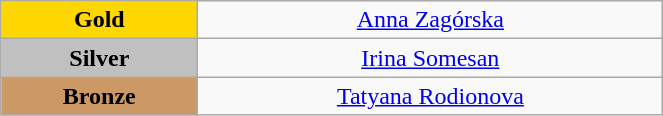<table class="wikitable" style="text-align:center; " width="35%">
<tr>
<td bgcolor="gold"><strong>Gold</strong></td>
<td><a href='#'>Anna Zagórska</a><br>  <small><em></em></small></td>
</tr>
<tr>
<td bgcolor="silver"><strong>Silver</strong></td>
<td><a href='#'>Irina Somesan</a><br>  <small><em></em></small></td>
</tr>
<tr>
<td bgcolor="CC9966"><strong>Bronze</strong></td>
<td><a href='#'>Tatyana Rodionova</a><br>  <small><em></em></small></td>
</tr>
</table>
